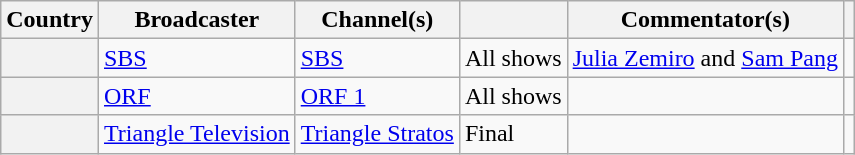<table class="wikitable plainrowheaders">
<tr>
<th scope="col">Country</th>
<th scope="col">Broadcaster</th>
<th scope="col">Channel(s)</th>
<th scope="col"></th>
<th scope="col">Commentator(s)</th>
<th scope="col"></th>
</tr>
<tr>
<th scope="row"></th>
<td><a href='#'>SBS</a></td>
<td><a href='#'>SBS</a></td>
<td>All shows</td>
<td><a href='#'>Julia Zemiro</a> and <a href='#'>Sam Pang</a></td>
<td></td>
</tr>
<tr>
<th scope="row"></th>
<td><a href='#'>ORF</a></td>
<td><a href='#'>ORF 1</a></td>
<td>All shows</td>
<td></td>
<td></td>
</tr>
<tr>
<th scope="row"></th>
<td><a href='#'>Triangle Television</a></td>
<td><a href='#'>Triangle Stratos</a></td>
<td>Final</td>
<td></td>
<td></td>
</tr>
</table>
